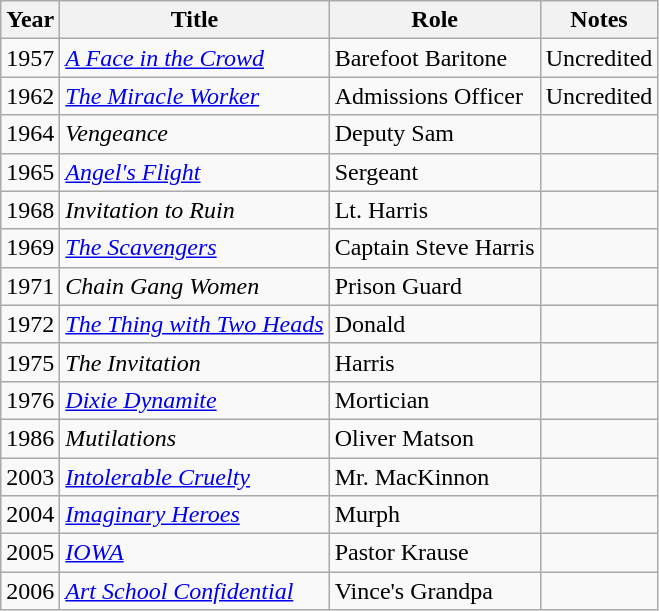<table class="wikitable">
<tr>
<th>Year</th>
<th>Title</th>
<th>Role</th>
<th>Notes</th>
</tr>
<tr>
<td>1957</td>
<td><em><a href='#'>A Face in the Crowd</a></em></td>
<td>Barefoot Baritone</td>
<td>Uncredited</td>
</tr>
<tr>
<td>1962</td>
<td><em><a href='#'>The Miracle Worker</a></em></td>
<td>Admissions Officer</td>
<td>Uncredited</td>
</tr>
<tr>
<td>1964</td>
<td><em>Vengeance</em></td>
<td>Deputy Sam</td>
<td></td>
</tr>
<tr>
<td>1965</td>
<td><em><a href='#'>Angel's Flight</a></em></td>
<td>Sergeant</td>
<td></td>
</tr>
<tr>
<td>1968</td>
<td><em>Invitation to Ruin</em></td>
<td>Lt. Harris</td>
<td></td>
</tr>
<tr>
<td>1969</td>
<td><em><a href='#'>The Scavengers</a></em></td>
<td>Captain Steve Harris</td>
<td></td>
</tr>
<tr>
<td>1971</td>
<td><em>Chain Gang Women</em></td>
<td>Prison Guard</td>
<td></td>
</tr>
<tr>
<td>1972</td>
<td><em><a href='#'>The Thing with Two Heads</a></em></td>
<td>Donald</td>
<td></td>
</tr>
<tr>
<td>1975</td>
<td><em>The Invitation</em></td>
<td>Harris</td>
<td></td>
</tr>
<tr>
<td>1976</td>
<td><em><a href='#'>Dixie Dynamite</a></em></td>
<td>Mortician</td>
<td></td>
</tr>
<tr>
<td>1986</td>
<td><em>Mutilations</em></td>
<td>Oliver Matson</td>
<td></td>
</tr>
<tr>
<td>2003</td>
<td><em><a href='#'>Intolerable Cruelty</a></em></td>
<td>Mr. MacKinnon</td>
<td></td>
</tr>
<tr>
<td>2004</td>
<td><em><a href='#'>Imaginary Heroes</a></em></td>
<td>Murph</td>
<td></td>
</tr>
<tr>
<td>2005</td>
<td><em><a href='#'>IOWA</a></em></td>
<td>Pastor Krause</td>
<td></td>
</tr>
<tr>
<td>2006</td>
<td><em><a href='#'>Art School Confidential</a></em></td>
<td>Vince's Grandpa</td>
<td></td>
</tr>
</table>
